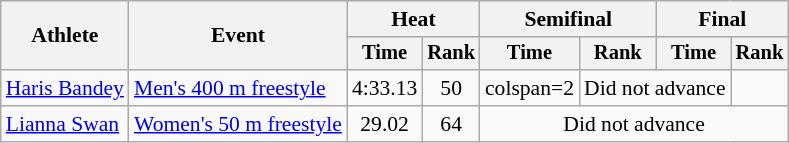<table class=wikitable style="font-size:90%">
<tr>
<th rowspan="2">Athlete</th>
<th rowspan="2">Event</th>
<th colspan="2">Heat</th>
<th colspan="2">Semifinal</th>
<th colspan="2">Final</th>
</tr>
<tr style="font-size:95%">
<th>Time</th>
<th>Rank</th>
<th>Time</th>
<th>Rank</th>
<th>Time</th>
<th>Rank</th>
</tr>
<tr align=center>
<td align=left><a href='#'>Haris Bandey</a></td>
<td align=left><a href='#'>Men's 400 m freestyle</a></td>
<td>4:33.13</td>
<td>50</td>
<td>colspan=2 </td>
<td colspan=2>Did not advance</td>
</tr>
<tr align=center>
<td align=left><a href='#'>Lianna Swan</a></td>
<td align=left><a href='#'>Women's 50 m freestyle</a></td>
<td>29.02</td>
<td>64</td>
<td colspan=4>Did not advance</td>
</tr>
</table>
